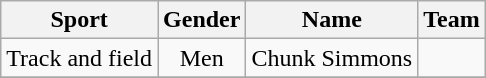<table class="wikitable" style="text-align: center;">
<tr>
<th>Sport</th>
<th>Gender</th>
<th>Name</th>
<th>Team</th>
</tr>
<tr>
<td>Track and field</td>
<td>Men</td>
<td>Chunk Simmons</td>
<td></td>
</tr>
<tr>
</tr>
</table>
